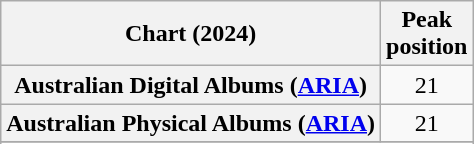<table class="wikitable sortable plainrowheaders" style="text-align:center;">
<tr>
<th scope="col">Chart (2024)</th>
<th scope="col">Peak<br>position</th>
</tr>
<tr>
<th scope="row">Australian Digital Albums (<a href='#'>ARIA</a>)</th>
<td>21</td>
</tr>
<tr>
<th scope="row">Australian Physical Albums (<a href='#'>ARIA</a>)</th>
<td>21</td>
</tr>
<tr>
</tr>
<tr>
</tr>
<tr>
</tr>
<tr>
</tr>
<tr>
</tr>
<tr>
</tr>
<tr>
</tr>
<tr>
</tr>
<tr>
</tr>
<tr>
</tr>
</table>
